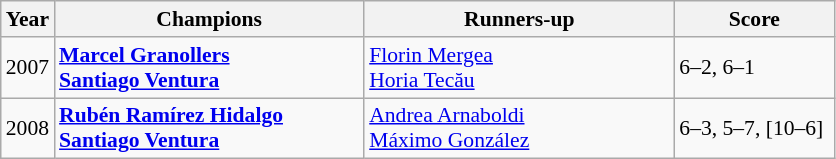<table class="wikitable" style="font-size:90%">
<tr>
<th>Year</th>
<th width="200">Champions</th>
<th width="200">Runners-up</th>
<th width="100">Score</th>
</tr>
<tr>
<td>2007</td>
<td> <strong><a href='#'>Marcel Granollers</a></strong> <br>  <strong><a href='#'>Santiago Ventura</a></strong></td>
<td> <a href='#'>Florin Mergea</a> <br>  <a href='#'>Horia Tecău</a></td>
<td>6–2, 6–1</td>
</tr>
<tr>
<td>2008</td>
<td> <strong><a href='#'>Rubén Ramírez Hidalgo</a></strong> <br>  <strong><a href='#'>Santiago Ventura</a></strong></td>
<td> <a href='#'>Andrea Arnaboldi</a> <br>  <a href='#'>Máximo González</a></td>
<td>6–3, 5–7, [10–6]</td>
</tr>
</table>
